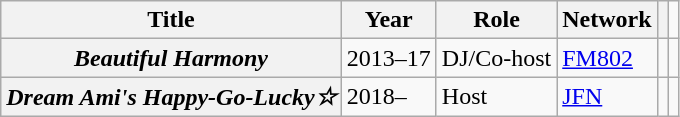<table class="wikitable sortable plainrowheaders">
<tr>
<th scope="col">Title</th>
<th scope="col">Year</th>
<th scope="col">Role</th>
<th scope="col">Network</th>
<th scope="col" class="unsortable"></th>
<td></td>
</tr>
<tr>
<th scope="row"><em>Beautiful Harmony</em></th>
<td>2013–17</td>
<td>DJ/Co-host</td>
<td><a href='#'>FM802</a></td>
<td></td>
</tr>
<tr>
<th scope="row"><em>Dream Ami's Happy-Go-Lucky☆</em></th>
<td>2018–</td>
<td>Host</td>
<td><a href='#'>JFN</a></td>
<td></td>
<td></td>
</tr>
</table>
